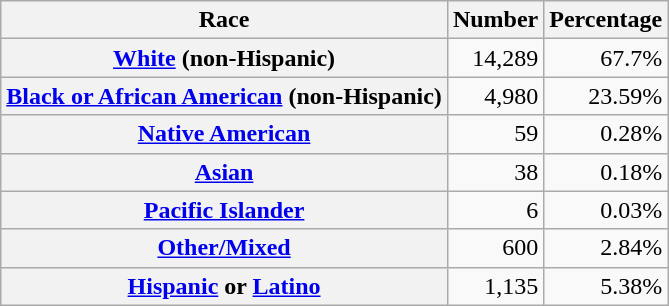<table class="wikitable" style="text-align:right">
<tr>
<th scope="col">Race</th>
<th scope="col">Number</th>
<th scope="col">Percentage</th>
</tr>
<tr>
<th scope="row"><a href='#'>White</a> (non-Hispanic)</th>
<td>14,289</td>
<td>67.7%</td>
</tr>
<tr>
<th scope="row"><a href='#'>Black or African American</a> (non-Hispanic)</th>
<td>4,980</td>
<td>23.59%</td>
</tr>
<tr>
<th scope="row"><a href='#'>Native American</a></th>
<td>59</td>
<td>0.28%</td>
</tr>
<tr>
<th scope="row"><a href='#'>Asian</a></th>
<td>38</td>
<td>0.18%</td>
</tr>
<tr>
<th scope="row"><a href='#'>Pacific Islander</a></th>
<td>6</td>
<td>0.03%</td>
</tr>
<tr>
<th scope="row"><a href='#'>Other/Mixed</a></th>
<td>600</td>
<td>2.84%</td>
</tr>
<tr>
<th scope="row"><a href='#'>Hispanic</a> or <a href='#'>Latino</a></th>
<td>1,135</td>
<td>5.38%</td>
</tr>
</table>
